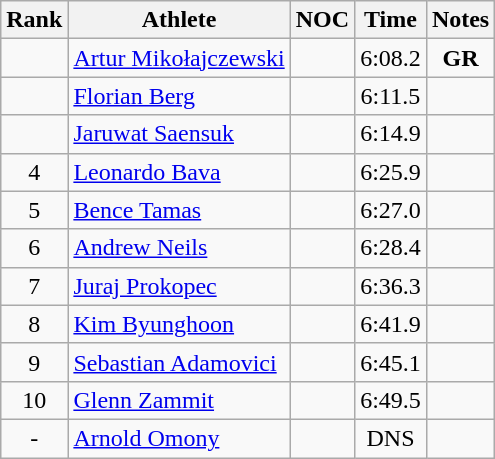<table class="wikitable" style="text-align:center;">
<tr>
<th>Rank</th>
<th>Athlete</th>
<th>NOC</th>
<th>Time</th>
<th>Notes</th>
</tr>
<tr>
<td></td>
<td align="left"><a href='#'>Artur Mikołajczewski</a></td>
<td align="left"></td>
<td>6:08.2</td>
<td><strong>GR</strong></td>
</tr>
<tr>
<td></td>
<td align="left"><a href='#'>Florian Berg</a></td>
<td align="left"></td>
<td>6:11.5</td>
<td></td>
</tr>
<tr>
<td></td>
<td align="left"><a href='#'>Jaruwat Saensuk</a></td>
<td align="left"></td>
<td>6:14.9</td>
<td></td>
</tr>
<tr>
<td>4</td>
<td align="left"><a href='#'>Leonardo Bava</a></td>
<td align="left"></td>
<td>6:25.9</td>
<td></td>
</tr>
<tr>
<td>5</td>
<td align="left"><a href='#'>Bence Tamas</a></td>
<td align="left"></td>
<td>6:27.0</td>
<td></td>
</tr>
<tr>
<td>6</td>
<td align="left"><a href='#'>Andrew Neils</a></td>
<td align="left"></td>
<td>6:28.4</td>
<td></td>
</tr>
<tr>
<td>7</td>
<td align="left"><a href='#'>Juraj Prokopec</a></td>
<td align="left"></td>
<td>6:36.3</td>
<td></td>
</tr>
<tr>
<td>8</td>
<td align="left"><a href='#'>Kim Byunghoon</a></td>
<td align="left"></td>
<td>6:41.9</td>
<td></td>
</tr>
<tr>
<td>9</td>
<td align="left"><a href='#'>Sebastian Adamovici</a></td>
<td align="left"></td>
<td>6:45.1</td>
<td></td>
</tr>
<tr>
<td>10</td>
<td align="left"><a href='#'>Glenn Zammit</a></td>
<td align="left"></td>
<td>6:49.5</td>
<td></td>
</tr>
<tr>
<td>-</td>
<td align="left"><a href='#'>Arnold Omony</a></td>
<td align="left"></td>
<td>DNS</td>
<td></td>
</tr>
</table>
